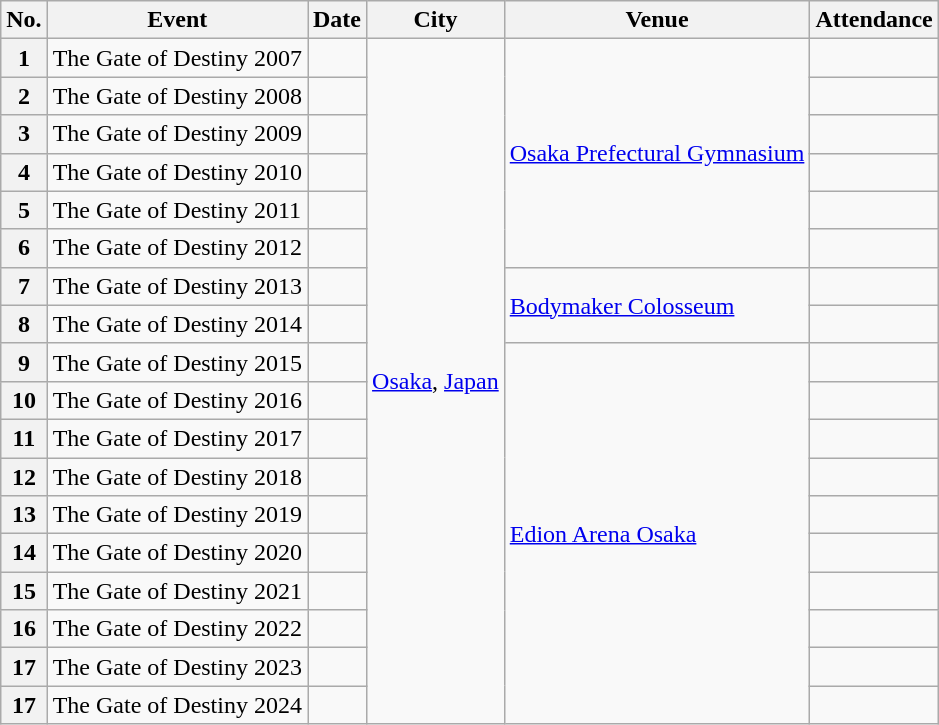<table class="wikitable sortable" align="center">
<tr>
<th>No.</th>
<th>Event</th>
<th>Date</th>
<th>City</th>
<th>Venue</th>
<th>Attendance</th>
</tr>
<tr>
<th>1</th>
<td>The Gate of Destiny 2007</td>
<td></td>
<td rowspan=18><a href='#'>Osaka</a>, <a href='#'>Japan</a></td>
<td rowspan=6><a href='#'>Osaka Prefectural Gymnasium</a></td>
<td></td>
</tr>
<tr>
<th>2</th>
<td>The Gate of Destiny 2008</td>
<td></td>
<td></td>
</tr>
<tr>
<th>3</th>
<td>The Gate of Destiny 2009</td>
<td></td>
<td></td>
</tr>
<tr>
<th>4</th>
<td>The Gate of Destiny 2010</td>
<td></td>
<td></td>
</tr>
<tr>
<th>5</th>
<td>The Gate of Destiny 2011</td>
<td></td>
<td></td>
</tr>
<tr>
<th>6</th>
<td>The Gate of Destiny 2012</td>
<td></td>
<td></td>
</tr>
<tr>
<th>7</th>
<td>The Gate of Destiny 2013</td>
<td></td>
<td rowspan=2><a href='#'>Bodymaker Colosseum</a></td>
<td></td>
</tr>
<tr>
<th>8</th>
<td>The Gate of Destiny 2014</td>
<td></td>
<td></td>
</tr>
<tr>
<th>9</th>
<td>The Gate of Destiny 2015</td>
<td></td>
<td rowspan=10><a href='#'>Edion Arena Osaka</a></td>
<td></td>
</tr>
<tr>
<th>10</th>
<td>The Gate of Destiny 2016</td>
<td></td>
<td></td>
</tr>
<tr>
<th>11</th>
<td>The Gate of Destiny 2017</td>
<td></td>
<td></td>
</tr>
<tr>
<th>12</th>
<td>The Gate of Destiny 2018</td>
<td></td>
<td></td>
</tr>
<tr>
<th>13</th>
<td>The Gate of Destiny 2019</td>
<td></td>
<td></td>
</tr>
<tr>
<th>14</th>
<td>The Gate of Destiny 2020</td>
<td></td>
<td></td>
</tr>
<tr>
<th>15</th>
<td>The Gate of Destiny 2021</td>
<td></td>
<td></td>
</tr>
<tr>
<th>16</th>
<td>The Gate of Destiny 2022</td>
<td></td>
<td></td>
</tr>
<tr>
<th>17</th>
<td>The Gate of Destiny 2023</td>
<td></td>
<td></td>
</tr>
<tr>
<th>17</th>
<td>The Gate of Destiny 2024</td>
<td></td>
<td></td>
</tr>
</table>
